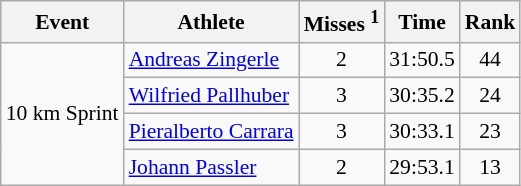<table class="wikitable" style="font-size:90%">
<tr>
<th>Event</th>
<th>Athlete</th>
<th>Misses <sup>1</sup></th>
<th>Time</th>
<th>Rank</th>
</tr>
<tr>
<td rowspan="4">10 km Sprint</td>
<td><a href='#'>Andreas Zingerle</a></td>
<td align="center">2</td>
<td align="center">31:50.5</td>
<td align="center">44</td>
</tr>
<tr>
<td><a href='#'>Wilfried Pallhuber</a></td>
<td align="center">3</td>
<td align="center">30:35.2</td>
<td align="center">24</td>
</tr>
<tr>
<td><a href='#'>Pieralberto Carrara</a></td>
<td align="center">3</td>
<td align="center">30:33.1</td>
<td align="center">23</td>
</tr>
<tr>
<td><a href='#'>Johann Passler</a></td>
<td align="center">2</td>
<td align="center">29:53.1</td>
<td align="center">13</td>
</tr>
</table>
